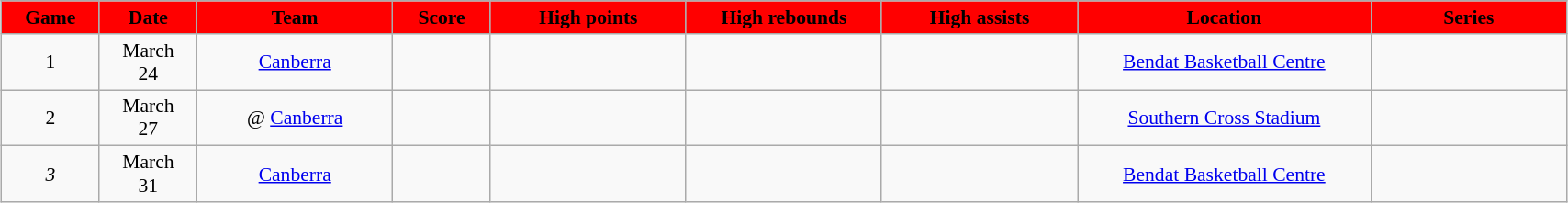<table class="wikitable" style="font-size:90%; text-align: center; width: 90%; margin:1em auto;">
<tr>
<th style="background:red; width: 5%;"><span>Game</span></th>
<th style="background:red; width: 5%;"><span>Date</span></th>
<th style="background:red; width: 10%;"><span>Team</span></th>
<th style="background:red; width: 5%;"><span>Score</span></th>
<th style="background:red; width: 10%;"><span>High points</span></th>
<th style="background:red; width: 10%;"><span>High rebounds</span></th>
<th style="background:red; width: 10%;"><span>High assists</span></th>
<th style="background:red; width: 15%;"><span>Location</span></th>
<th style="background:red; width: 10%;"><span>Series</span></th>
</tr>
<tr>
<td>1</td>
<td>March <br> 24</td>
<td><a href='#'>Canberra</a></td>
<td></td>
<td></td>
<td></td>
<td></td>
<td><a href='#'>Bendat Basketball Centre</a></td>
<td></td>
</tr>
<tr>
<td>2</td>
<td>March <br> 27</td>
<td>@ <a href='#'>Canberra</a></td>
<td></td>
<td></td>
<td></td>
<td></td>
<td><a href='#'>Southern Cross Stadium</a></td>
<td></td>
</tr>
<tr>
<td><em>3</em></td>
<td>March <br> 31</td>
<td><a href='#'>Canberra</a></td>
<td></td>
<td></td>
<td></td>
<td></td>
<td><a href='#'>Bendat Basketball Centre</a></td>
<td></td>
</tr>
</table>
